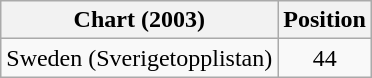<table class="wikitable">
<tr>
<th>Chart (2003)</th>
<th>Position</th>
</tr>
<tr>
<td>Sweden (Sverigetopplistan)</td>
<td align="center">44</td>
</tr>
</table>
